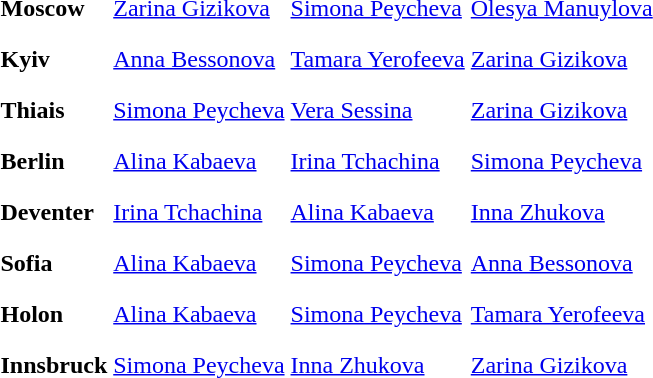<table>
<tr>
<th scope=row style="text-align:left">Moscow</th>
<td style="height:30px;"> <a href='#'>Zarina Gizikova</a></td>
<td style="height:30px;"> <a href='#'>Simona Peycheva</a></td>
<td style="height:30px;"> <a href='#'>Olesya Manuylova</a></td>
</tr>
<tr>
<th scope=row style="text-align:left">Kyiv</th>
<td style="height:30px;"> <a href='#'>Anna Bessonova</a></td>
<td style="height:30px;"> <a href='#'>Tamara Yerofeeva</a></td>
<td style="height:30px;"> <a href='#'>Zarina Gizikova</a></td>
</tr>
<tr>
<th scope=row style="text-align:left">Thiais</th>
<td style="height:30px;"> <a href='#'>Simona Peycheva</a></td>
<td style="height:30px;"> <a href='#'>Vera Sessina</a></td>
<td style="height:30px;"> <a href='#'>Zarina Gizikova</a></td>
</tr>
<tr>
<th scope=row style="text-align:left">Berlin</th>
<td style="height:30px;"> <a href='#'>Alina Kabaeva</a></td>
<td style="height:30px;"> <a href='#'>Irina Tchachina</a></td>
<td style="height:30px;"> <a href='#'>Simona Peycheva</a></td>
</tr>
<tr>
<th scope=row style="text-align:left">Deventer</th>
<td style="height:30px;"> <a href='#'>Irina Tchachina</a></td>
<td style="height:30px;"> <a href='#'>Alina Kabaeva</a></td>
<td style="height:30px;"> <a href='#'>Inna Zhukova</a></td>
</tr>
<tr>
<th scope=row style="text-align:left">Sofia</th>
<td style="height:30px;"> <a href='#'>Alina Kabaeva</a></td>
<td style="height:30px;"> <a href='#'>Simona Peycheva</a></td>
<td style="height:30px;"> <a href='#'>Anna Bessonova</a></td>
</tr>
<tr>
<th scope=row style="text-align:left">Holon</th>
<td style="height:30px;"> <a href='#'>Alina Kabaeva</a></td>
<td style="height:30px;"> <a href='#'>Simona Peycheva</a></td>
<td style="height:30px;"> <a href='#'>Tamara Yerofeeva</a></td>
</tr>
<tr>
<th scope=row style="text-align:left">Innsbruck</th>
<td style="height:30px;"> <a href='#'>Simona Peycheva</a></td>
<td style="height:30px;"> <a href='#'>Inna Zhukova</a></td>
<td style="height:30px;"> <a href='#'>Zarina Gizikova</a></td>
</tr>
<tr>
</tr>
</table>
